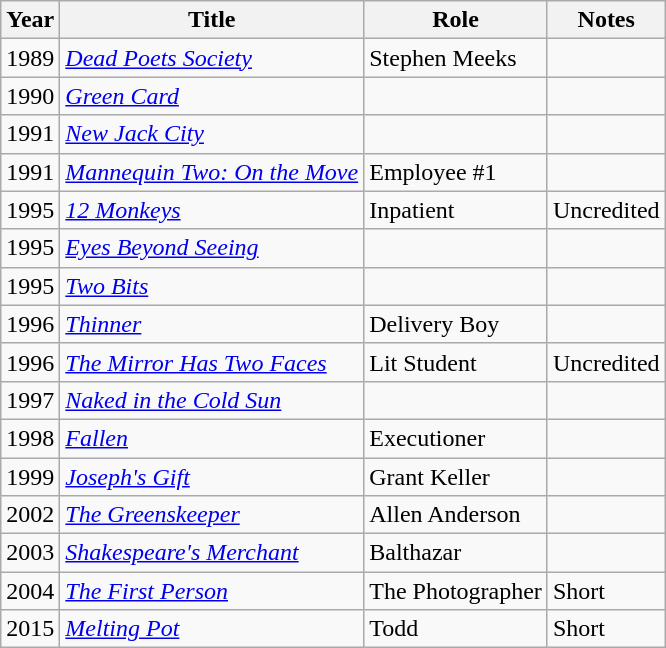<table class="wikitable">
<tr>
<th>Year</th>
<th>Title</th>
<th>Role</th>
<th>Notes</th>
</tr>
<tr>
<td>1989</td>
<td><em><a href='#'>Dead Poets Society</a></em></td>
<td>Stephen Meeks</td>
<td></td>
</tr>
<tr>
<td>1990</td>
<td><a href='#'><em>Green Card</em></a></td>
<td></td>
<td></td>
</tr>
<tr>
<td>1991</td>
<td><em><a href='#'>New Jack City</a></em></td>
<td></td>
<td></td>
</tr>
<tr .>
<td>1991</td>
<td><em><a href='#'>Mannequin Two: On the Move</a></em></td>
<td>Employee #1</td>
<td></td>
</tr>
<tr>
<td>1995</td>
<td><em><a href='#'>12 Monkeys</a></em></td>
<td>Inpatient</td>
<td>Uncredited</td>
</tr>
<tr>
<td>1995</td>
<td><em><a href='#'>Eyes Beyond Seeing</a></em></td>
<td></td>
<td></td>
</tr>
<tr>
<td>1995</td>
<td><em><a href='#'>Two Bits</a></em></td>
<td></td>
<td></td>
</tr>
<tr>
<td>1996</td>
<td><em><a href='#'>Thinner</a></em></td>
<td>Delivery Boy</td>
<td></td>
</tr>
<tr>
<td>1996</td>
<td><em><a href='#'>The Mirror Has Two Faces</a></em></td>
<td>Lit Student</td>
<td>Uncredited</td>
</tr>
<tr>
<td>1997</td>
<td><em><a href='#'>Naked in the Cold Sun</a></em></td>
<td></td>
<td></td>
</tr>
<tr>
<td>1998</td>
<td><a href='#'><em>Fallen</em></a></td>
<td>Executioner</td>
<td></td>
</tr>
<tr>
<td>1999</td>
<td><em><a href='#'>Joseph's Gift</a></em></td>
<td>Grant Keller</td>
<td></td>
</tr>
<tr>
<td>2002</td>
<td><em><a href='#'>The Greenskeeper</a></em></td>
<td>Allen Anderson</td>
<td></td>
</tr>
<tr>
<td>2003</td>
<td><em><a href='#'>Shakespeare's Merchant</a></em></td>
<td>Balthazar</td>
<td></td>
</tr>
<tr>
<td>2004</td>
<td><em><a href='#'>The First Person</a></em></td>
<td>The Photographer</td>
<td>Short</td>
</tr>
<tr>
<td>2015</td>
<td><em><a href='#'>Melting Pot</a></em></td>
<td>Todd</td>
<td>Short</td>
</tr>
</table>
